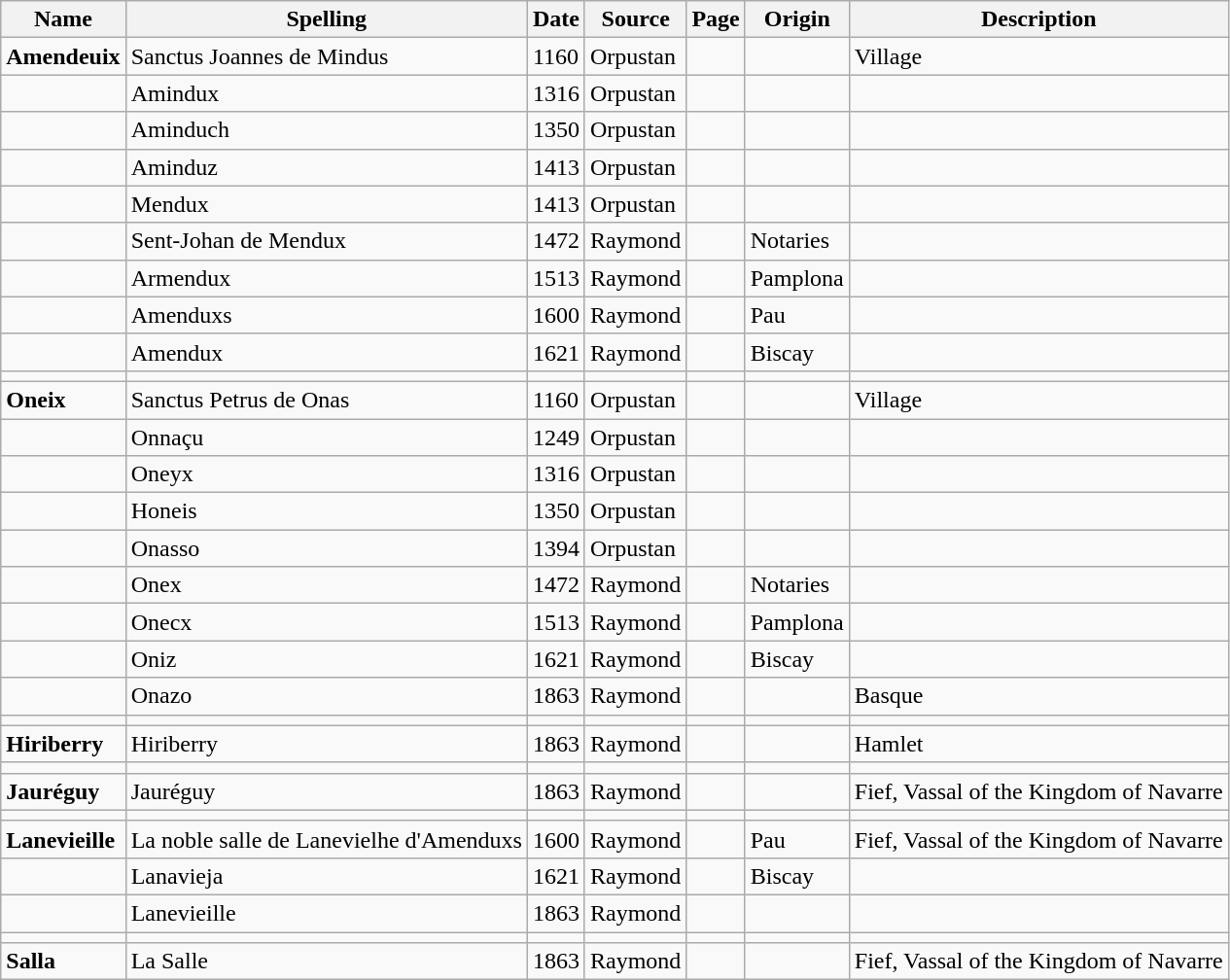<table class="wikitable">
<tr>
<th>Name</th>
<th>Spelling</th>
<th>Date</th>
<th>Source</th>
<th>Page</th>
<th>Origin</th>
<th>Description</th>
</tr>
<tr>
<td><strong>Amendeuix</strong></td>
<td>Sanctus Joannes de Mindus</td>
<td>1160</td>
<td>Orpustan</td>
<td></td>
<td></td>
<td>Village</td>
</tr>
<tr>
<td></td>
<td>Amindux</td>
<td>1316</td>
<td>Orpustan</td>
<td></td>
<td></td>
<td></td>
</tr>
<tr>
<td></td>
<td>Aminduch</td>
<td>1350</td>
<td>Orpustan</td>
<td></td>
<td></td>
<td></td>
</tr>
<tr>
<td></td>
<td>Aminduz</td>
<td>1413</td>
<td>Orpustan</td>
<td></td>
<td></td>
<td></td>
</tr>
<tr>
<td></td>
<td>Mendux</td>
<td>1413</td>
<td>Orpustan</td>
<td></td>
<td></td>
<td></td>
</tr>
<tr>
<td></td>
<td>Sent-Johan de Mendux</td>
<td>1472</td>
<td>Raymond</td>
<td></td>
<td>Notaries</td>
<td></td>
</tr>
<tr>
<td></td>
<td>Armendux</td>
<td>1513</td>
<td>Raymond</td>
<td></td>
<td>Pamplona</td>
<td></td>
</tr>
<tr>
<td></td>
<td>Amenduxs</td>
<td>1600</td>
<td>Raymond</td>
<td></td>
<td>Pau</td>
<td></td>
</tr>
<tr>
<td></td>
<td>Amendux</td>
<td>1621</td>
<td>Raymond</td>
<td></td>
<td>Biscay</td>
<td></td>
</tr>
<tr>
<td></td>
<td></td>
<td></td>
<td></td>
<td></td>
<td></td>
<td></td>
</tr>
<tr>
<td><strong>Oneix</strong></td>
<td>Sanctus Petrus de Onas</td>
<td>1160</td>
<td>Orpustan</td>
<td></td>
<td></td>
<td>Village</td>
</tr>
<tr>
<td></td>
<td>Onnaçu</td>
<td>1249</td>
<td>Orpustan</td>
<td></td>
<td></td>
<td></td>
</tr>
<tr>
<td></td>
<td>Oneyx</td>
<td>1316</td>
<td>Orpustan</td>
<td></td>
<td></td>
<td></td>
</tr>
<tr>
<td></td>
<td>Honeis</td>
<td>1350</td>
<td>Orpustan</td>
<td></td>
<td></td>
<td></td>
</tr>
<tr>
<td></td>
<td>Onasso</td>
<td>1394</td>
<td>Orpustan</td>
<td></td>
<td></td>
<td></td>
</tr>
<tr>
<td></td>
<td>Onex</td>
<td>1472</td>
<td>Raymond</td>
<td></td>
<td>Notaries</td>
<td></td>
</tr>
<tr>
<td></td>
<td>Onecx</td>
<td>1513</td>
<td>Raymond</td>
<td></td>
<td>Pamplona</td>
<td></td>
</tr>
<tr>
<td></td>
<td>Oniz</td>
<td>1621</td>
<td>Raymond</td>
<td></td>
<td>Biscay</td>
<td></td>
</tr>
<tr>
<td></td>
<td>Onazo</td>
<td>1863</td>
<td>Raymond</td>
<td></td>
<td></td>
<td>Basque</td>
</tr>
<tr>
<td></td>
<td></td>
<td></td>
<td></td>
<td></td>
<td></td>
<td></td>
</tr>
<tr>
<td><strong>Hiriberry</strong></td>
<td>Hiriberry</td>
<td>1863</td>
<td>Raymond</td>
<td></td>
<td></td>
<td>Hamlet</td>
</tr>
<tr>
<td></td>
<td></td>
<td></td>
<td></td>
<td></td>
<td></td>
<td></td>
</tr>
<tr>
<td><strong>Jauréguy</strong></td>
<td>Jauréguy</td>
<td>1863</td>
<td>Raymond</td>
<td></td>
<td></td>
<td>Fief, Vassal of the Kingdom of Navarre</td>
</tr>
<tr>
<td></td>
<td></td>
<td></td>
<td></td>
<td></td>
<td></td>
<td></td>
</tr>
<tr>
<td><strong>Lanevieille</strong></td>
<td>La noble salle de Lanevielhe d'Amenduxs</td>
<td>1600</td>
<td>Raymond</td>
<td></td>
<td>Pau</td>
<td>Fief, Vassal of the Kingdom of Navarre</td>
</tr>
<tr>
<td></td>
<td>Lanavieja</td>
<td>1621</td>
<td>Raymond</td>
<td></td>
<td>Biscay</td>
<td></td>
</tr>
<tr>
<td></td>
<td>Lanevieille</td>
<td>1863</td>
<td>Raymond</td>
<td></td>
<td></td>
<td></td>
</tr>
<tr>
<td></td>
<td></td>
<td></td>
<td></td>
<td></td>
<td></td>
<td></td>
</tr>
<tr>
<td><strong>Salla</strong></td>
<td>La Salle</td>
<td>1863</td>
<td>Raymond</td>
<td></td>
<td></td>
<td>Fief, Vassal of the Kingdom of Navarre</td>
</tr>
</table>
